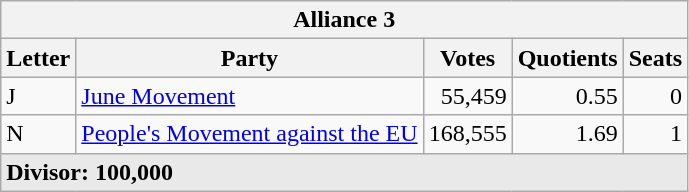<table class="wikitable">
<tr>
<th colspan="5">Alliance 3</th>
</tr>
<tr>
<th>Letter</th>
<th>Party</th>
<th>Votes</th>
<th>Quotients</th>
<th>Seats</th>
</tr>
<tr>
<td style="text-align:left;">J</td>
<td style="text-align:left;"><a href='#'>June Movement</a></td>
<td style="text-align:right;">55,459</td>
<td style="text-align:right;">0.55</td>
<td style="text-align:right;">0</td>
</tr>
<tr>
<td style="text-align:left;">N</td>
<td style="text-align:left;"><a href='#'>People's Movement against the EU</a></td>
<td style="text-align:right;">168,555</td>
<td style="text-align:right;">1.69</td>
<td style="text-align:right;">1</td>
</tr>
<tr style="background-color:#E9E9E9">
<td colspan="5" style="text-align:left;"><strong>Divisor: 100,000</strong></td>
</tr>
</table>
